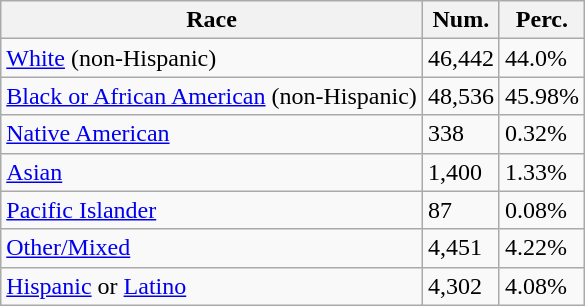<table class="wikitable">
<tr>
<th>Race</th>
<th>Num.</th>
<th>Perc.</th>
</tr>
<tr>
<td><a href='#'>White</a> (non-Hispanic)</td>
<td>46,442</td>
<td>44.0%</td>
</tr>
<tr>
<td><a href='#'>Black or African American</a> (non-Hispanic)</td>
<td>48,536</td>
<td>45.98%</td>
</tr>
<tr>
<td><a href='#'>Native American</a></td>
<td>338</td>
<td>0.32%</td>
</tr>
<tr>
<td><a href='#'>Asian</a></td>
<td>1,400</td>
<td>1.33%</td>
</tr>
<tr>
<td><a href='#'>Pacific Islander</a></td>
<td>87</td>
<td>0.08%</td>
</tr>
<tr>
<td><a href='#'>Other/Mixed</a></td>
<td>4,451</td>
<td>4.22%</td>
</tr>
<tr>
<td><a href='#'>Hispanic</a> or <a href='#'>Latino</a></td>
<td>4,302</td>
<td>4.08%</td>
</tr>
</table>
